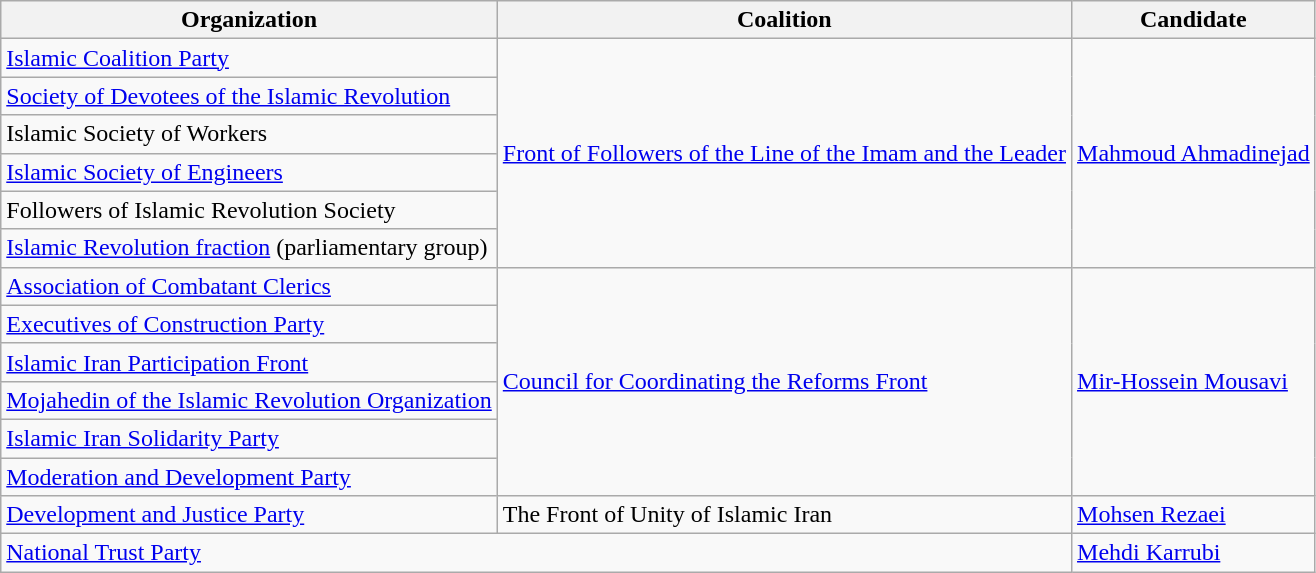<table class="wikitable">
<tr>
<th>Organization</th>
<th>Coalition</th>
<th>Candidate</th>
</tr>
<tr>
<td><a href='#'>Islamic Coalition Party</a></td>
<td rowspan="6"><a href='#'>Front of Followers of the Line of the Imam and the Leader</a></td>
<td rowspan="6"><a href='#'>Mahmoud Ahmadinejad</a></td>
</tr>
<tr>
<td><a href='#'>Society of Devotees of the Islamic Revolution</a></td>
</tr>
<tr>
<td>Islamic Society of Workers</td>
</tr>
<tr>
<td><a href='#'>Islamic Society of Engineers</a></td>
</tr>
<tr>
<td>Followers of Islamic Revolution Society</td>
</tr>
<tr>
<td><a href='#'>Islamic Revolution fraction</a> (parliamentary group)</td>
</tr>
<tr>
<td><a href='#'>Association of Combatant Clerics</a></td>
<td rowspan="6"><a href='#'>Council for Coordinating the Reforms Front</a></td>
<td rowspan="6"><a href='#'>Mir-Hossein Mousavi</a></td>
</tr>
<tr>
<td><a href='#'>Executives of Construction Party</a></td>
</tr>
<tr>
<td><a href='#'>Islamic Iran Participation Front</a></td>
</tr>
<tr>
<td><a href='#'>Mojahedin of the Islamic Revolution Organization</a></td>
</tr>
<tr>
<td><a href='#'>Islamic Iran Solidarity Party</a></td>
</tr>
<tr>
<td><a href='#'>Moderation and Development Party</a></td>
</tr>
<tr>
<td><a href='#'>Development and Justice Party</a></td>
<td>The Front of Unity of Islamic Iran</td>
<td><a href='#'>Mohsen Rezaei</a></td>
</tr>
<tr>
<td colspan="2"><a href='#'>National Trust Party</a></td>
<td><a href='#'>Mehdi Karrubi</a></td>
</tr>
</table>
